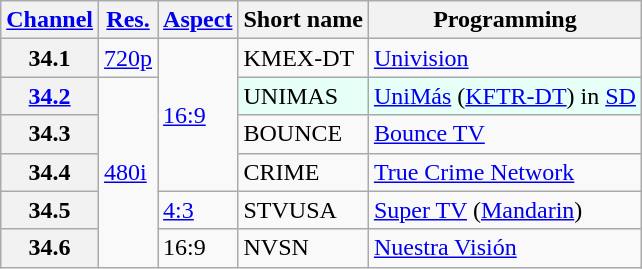<table class="wikitable">
<tr>
<th scope = "col"><a href='#'>Channel</a></th>
<th scope = "col"><a href='#'>Res.</a></th>
<th scope = "col"><a href='#'>Aspect</a></th>
<th scope = "col">Short name</th>
<th scope = "col">Programming</th>
</tr>
<tr>
<th scope = "row">34.1</th>
<td><a href='#'>720p</a></td>
<td rowspan="4"><a href='#'>16:9</a></td>
<td>KMEX-DT</td>
<td><a href='#'>Univision</a></td>
</tr>
<tr>
<th scope = "row"><a href='#'>34.2</a></th>
<td rowspan="5"><a href='#'>480i</a></td>
<td style="background-color: #E6FFF7;">UNIMAS</td>
<td style="background-color: #E6FFF7;"><a href='#'>UniMás</a> (<a href='#'>KFTR-DT</a>) in <a href='#'>SD</a></td>
</tr>
<tr>
<th scope = "row">34.3</th>
<td>BOUNCE</td>
<td><a href='#'>Bounce TV</a></td>
</tr>
<tr>
<th scope = "row">34.4</th>
<td>CRIME</td>
<td><a href='#'>True Crime Network</a></td>
</tr>
<tr>
<th scope = "row">34.5</th>
<td><a href='#'>4:3</a></td>
<td>STVUSA</td>
<td><a href='#'>Super TV</a> (<a href='#'>Mandarin</a>)</td>
</tr>
<tr>
<th scope = "row">34.6</th>
<td>16:9</td>
<td>NVSN</td>
<td><a href='#'>Nuestra Visión</a></td>
</tr>
</table>
